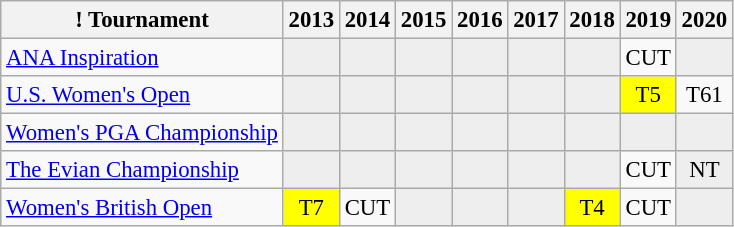<table class="wikitable" style="font-size:95%;text-align:center;">
<tr>
<th>! Tournament</th>
<th>2013</th>
<th>2014</th>
<th>2015</th>
<th>2016</th>
<th>2017</th>
<th>2018</th>
<th>2019</th>
<th>2020</th>
</tr>
<tr>
<td align=left><a href='#'>ANA Inspiration</a></td>
<td style="background:#eeeeee;"></td>
<td style="background:#eeeeee;"></td>
<td style="background:#eeeeee;"></td>
<td style="background:#eeeeee;"></td>
<td style="background:#eeeeee;"></td>
<td style="background:#eeeeee;"></td>
<td>CUT</td>
<td style="background:#eeeeee;"></td>
</tr>
<tr>
<td align=left><a href='#'>U.S. Women's Open</a></td>
<td style="background:#eeeeee;"></td>
<td style="background:#eeeeee;"></td>
<td style="background:#eeeeee;"></td>
<td style="background:#eeeeee;"></td>
<td style="background:#eeeeee;"></td>
<td style="background:#eeeeee;"></td>
<td style="background:yellow;">T5</td>
<td>T61</td>
</tr>
<tr>
<td align=left><a href='#'>Women's PGA Championship</a></td>
<td style="background:#eeeeee;"></td>
<td style="background:#eeeeee;"></td>
<td style="background:#eeeeee;"></td>
<td style="background:#eeeeee;"></td>
<td style="background:#eeeeee;"></td>
<td style="background:#eeeeee;"></td>
<td style="background:#eeeeee;"></td>
<td style="background:#eeeeee;"></td>
</tr>
<tr>
<td align=left><a href='#'>The Evian Championship</a></td>
<td style="background:#eeeeee;"></td>
<td style="background:#eeeeee;"></td>
<td style="background:#eeeeee;"></td>
<td style="background:#eeeeee;"></td>
<td style="background:#eeeeee;"></td>
<td style="background:#eeeeee;"></td>
<td>CUT</td>
<td style="background:#eeeeee;">NT</td>
</tr>
<tr>
<td align=left><a href='#'>Women's British Open</a></td>
<td style="background:yellow;">T7</td>
<td>CUT</td>
<td style="background:#eeeeee;"></td>
<td style="background:#eeeeee;"></td>
<td style="background:#eeeeee;"></td>
<td style="background:yellow;">T4</td>
<td>CUT</td>
<td style="background:#eeeeee;"></td>
</tr>
</table>
